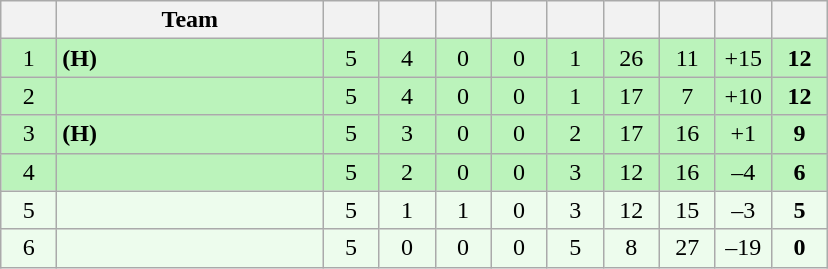<table class="wikitable" style="text-align: center; font-size: 100%;">
<tr>
<th width="30"></th>
<th width="170">Team</th>
<th width="30"></th>
<th width="30"></th>
<th width="30"></th>
<th width="30"></th>
<th width="30"></th>
<th width="30"></th>
<th width="30"></th>
<th width="30"></th>
<th width="30"></th>
</tr>
<tr style="background-color: #bbf3bb">
<td>1</td>
<td align="left"> <strong>(H)</strong></td>
<td>5</td>
<td>4</td>
<td>0</td>
<td>0</td>
<td>1</td>
<td>26</td>
<td>11</td>
<td>+15</td>
<td><strong>12</strong></td>
</tr>
<tr style="background-color: #bbf3bb">
<td>2</td>
<td align="left"></td>
<td>5</td>
<td>4</td>
<td>0</td>
<td>0</td>
<td>1</td>
<td>17</td>
<td>7</td>
<td>+10</td>
<td><strong>12</strong></td>
</tr>
<tr style="background-color: #bbf3bb">
<td>3</td>
<td align="left"> <strong>(H)</strong></td>
<td>5</td>
<td>3</td>
<td>0</td>
<td>0</td>
<td>2</td>
<td>17</td>
<td>16</td>
<td>+1</td>
<td><strong>9</strong></td>
</tr>
<tr style="background-color: #bbf3bb">
<td>4</td>
<td align="left"></td>
<td>5</td>
<td>2</td>
<td>0</td>
<td>0</td>
<td>3</td>
<td>12</td>
<td>16</td>
<td>–4</td>
<td><strong>6</strong></td>
</tr>
<tr style="background-color: #edfced">
<td>5</td>
<td align="left"></td>
<td>5</td>
<td>1</td>
<td>1</td>
<td>0</td>
<td>3</td>
<td>12</td>
<td>15</td>
<td>–3</td>
<td><strong>5</strong></td>
</tr>
<tr style="background-color: #edfced">
<td>6</td>
<td align="left"></td>
<td>5</td>
<td>0</td>
<td>0</td>
<td>0</td>
<td>5</td>
<td>8</td>
<td>27</td>
<td>–19</td>
<td><strong>0</strong></td>
</tr>
</table>
